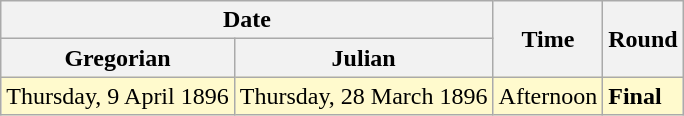<table class="wikitable">
<tr>
<th colspan=2>Date</th>
<th rowspan=2>Time</th>
<th rowspan=2>Round</th>
</tr>
<tr>
<th>Gregorian</th>
<th>Julian</th>
</tr>
<tr style=background:lemonchiffon>
<td>Thursday, 9 April 1896</td>
<td>Thursday, 28 March 1896</td>
<td>Afternoon</td>
<td><strong>Final</strong></td>
</tr>
</table>
